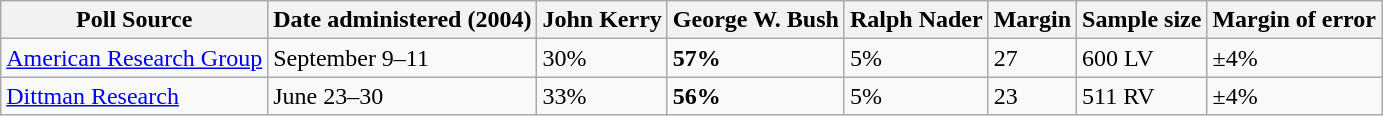<table class="wikitable">
<tr>
<th>Poll Source</th>
<th>Date administered (2004)</th>
<th>John Kerry</th>
<th>George W. Bush</th>
<th>Ralph Nader</th>
<th>Margin</th>
<th>Sample size</th>
<th>Margin of error</th>
</tr>
<tr>
<td><a href='#'>American Research Group</a></td>
<td>September 9–11</td>
<td>30%</td>
<td><strong>57%</strong></td>
<td>5%</td>
<td>27</td>
<td>600 LV</td>
<td>±4%</td>
</tr>
<tr>
<td><a href='#'>Dittman Research</a></td>
<td>June 23–30</td>
<td>33%</td>
<td><strong>56%</strong></td>
<td>5%</td>
<td>23</td>
<td>511 RV</td>
<td>±4%</td>
</tr>
</table>
